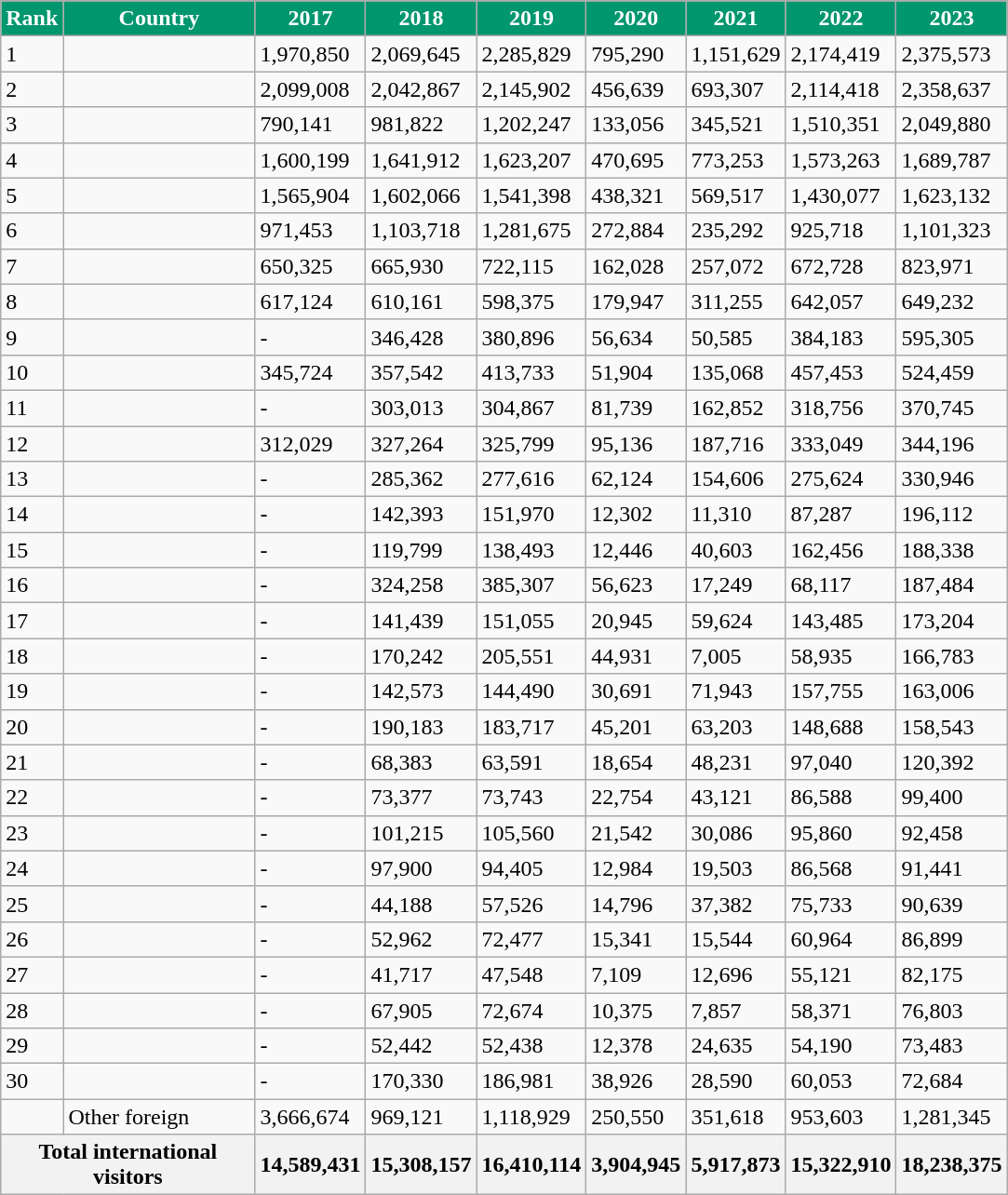<table class="wikitable">
<tr>
</tr>
<tr style="color:white;">
<th style="width:5px; background:#00966E;">Rank</th>
<th style="width:130px; background:#00966E;">Country</th>
<th style="width:50px; background:#00966E;">2017</th>
<th style="width:50px; background:#00966E;">2018</th>
<th style="width:50px; background:#00966E;">2019</th>
<th style="width:50px; background:#00966E;">2020</th>
<th style="width:50px; background:#00966E;">2021</th>
<th style="width:50px; background:#00966E;">2022</th>
<th style="width:50px; background:#00966E;">2023</th>
</tr>
<tr>
<td>1</td>
<td></td>
<td>1,970,850</td>
<td>2,069,645</td>
<td>2,285,829</td>
<td>795,290</td>
<td>1,151,629</td>
<td>2,174,419</td>
<td>2,375,573</td>
</tr>
<tr>
<td>2</td>
<td></td>
<td>2,099,008</td>
<td>2,042,867</td>
<td>2,145,902</td>
<td>456,639</td>
<td>693,307</td>
<td>2,114,418</td>
<td>2,358,637</td>
</tr>
<tr>
<td>3</td>
<td></td>
<td>790,141</td>
<td>981,822</td>
<td>1,202,247</td>
<td>133,056</td>
<td>345,521</td>
<td>1,510,351</td>
<td>2,049,880</td>
</tr>
<tr>
<td>4</td>
<td></td>
<td>1,600,199</td>
<td>1,641,912</td>
<td>1,623,207</td>
<td>470,695</td>
<td>773,253</td>
<td>1,573,263</td>
<td>1,689,787</td>
</tr>
<tr>
<td>5</td>
<td></td>
<td>1,565,904</td>
<td>1,602,066</td>
<td>1,541,398</td>
<td>438,321</td>
<td>569,517</td>
<td>1,430,077</td>
<td>1,623,132</td>
</tr>
<tr>
<td>6</td>
<td></td>
<td>971,453</td>
<td>1,103,718</td>
<td>1,281,675</td>
<td>272,884</td>
<td>235,292</td>
<td>925,718</td>
<td>1,101,323</td>
</tr>
<tr>
<td>7</td>
<td></td>
<td>650,325</td>
<td>665,930</td>
<td>722,115</td>
<td>162,028</td>
<td>257,072</td>
<td>672,728</td>
<td>823,971</td>
</tr>
<tr>
<td>8</td>
<td></td>
<td>617,124</td>
<td>610,161</td>
<td>598,375</td>
<td>179,947</td>
<td>311,255</td>
<td>642,057</td>
<td>649,232</td>
</tr>
<tr>
<td>9</td>
<td></td>
<td>-</td>
<td>346,428</td>
<td>380,896</td>
<td>56,634</td>
<td>50,585</td>
<td>384,183</td>
<td>595,305</td>
</tr>
<tr>
<td>10</td>
<td></td>
<td>345,724</td>
<td>357,542</td>
<td>413,733</td>
<td>51,904</td>
<td>135,068</td>
<td>457,453</td>
<td>524,459</td>
</tr>
<tr>
<td>11</td>
<td></td>
<td>-</td>
<td>303,013</td>
<td>304,867</td>
<td>81,739</td>
<td>162,852</td>
<td>318,756</td>
<td>370,745</td>
</tr>
<tr>
<td>12</td>
<td></td>
<td>312,029</td>
<td>327,264</td>
<td>325,799</td>
<td>95,136</td>
<td>187,716</td>
<td>333,049</td>
<td>344,196</td>
</tr>
<tr>
<td>13</td>
<td></td>
<td>-</td>
<td>285,362</td>
<td>277,616</td>
<td>62,124</td>
<td>154,606</td>
<td>275,624</td>
<td>330,946</td>
</tr>
<tr>
<td>14</td>
<td></td>
<td>-</td>
<td>142,393</td>
<td>151,970</td>
<td>12,302</td>
<td>11,310</td>
<td>87,287</td>
<td>196,112</td>
</tr>
<tr>
<td>15</td>
<td></td>
<td>-</td>
<td>119,799</td>
<td>138,493</td>
<td>12,446</td>
<td>40,603</td>
<td>162,456</td>
<td>188,338</td>
</tr>
<tr>
<td>16</td>
<td></td>
<td>-</td>
<td>324,258</td>
<td>385,307</td>
<td>56,623</td>
<td>17,249</td>
<td>68,117</td>
<td>187,484</td>
</tr>
<tr>
<td>17</td>
<td></td>
<td>-</td>
<td>141,439</td>
<td>151,055</td>
<td>20,945</td>
<td>59,624</td>
<td>143,485</td>
<td>173,204</td>
</tr>
<tr>
<td>18</td>
<td></td>
<td>-</td>
<td>170,242</td>
<td>205,551</td>
<td>44,931</td>
<td>7,005</td>
<td>58,935</td>
<td>166,783</td>
</tr>
<tr>
<td>19</td>
<td></td>
<td>-</td>
<td>142,573</td>
<td>144,490</td>
<td>30,691</td>
<td>71,943</td>
<td>157,755</td>
<td>163,006</td>
</tr>
<tr>
<td>20</td>
<td></td>
<td>-</td>
<td>190,183</td>
<td>183,717</td>
<td>45,201</td>
<td>63,203</td>
<td>148,688</td>
<td>158,543</td>
</tr>
<tr>
<td>21</td>
<td></td>
<td>-</td>
<td>68,383</td>
<td>63,591</td>
<td>18,654</td>
<td>48,231</td>
<td>97,040</td>
<td>120,392</td>
</tr>
<tr>
<td>22</td>
<td></td>
<td>-</td>
<td>73,377</td>
<td>73,743</td>
<td>22,754</td>
<td>43,121</td>
<td>86,588</td>
<td>99,400</td>
</tr>
<tr>
<td>23</td>
<td></td>
<td>-</td>
<td>101,215</td>
<td>105,560</td>
<td>21,542</td>
<td>30,086</td>
<td>95,860</td>
<td>92,458</td>
</tr>
<tr>
<td>24</td>
<td></td>
<td>-</td>
<td>97,900</td>
<td>94,405</td>
<td>12,984</td>
<td>19,503</td>
<td>86,568</td>
<td>91,441</td>
</tr>
<tr>
<td>25</td>
<td></td>
<td>-</td>
<td>44,188</td>
<td>57,526</td>
<td>14,796</td>
<td>37,382</td>
<td>75,733</td>
<td>90,639</td>
</tr>
<tr>
<td>26</td>
<td></td>
<td>-</td>
<td>52,962</td>
<td>72,477</td>
<td>15,341</td>
<td>15,544</td>
<td>60,964</td>
<td>86,899</td>
</tr>
<tr>
<td>27</td>
<td></td>
<td>-</td>
<td>41,717</td>
<td>47,548</td>
<td>7,109</td>
<td>12,696</td>
<td>55,121</td>
<td>82,175</td>
</tr>
<tr>
<td>28</td>
<td></td>
<td>-</td>
<td>67,905</td>
<td>72,674</td>
<td>10,375</td>
<td>7,857</td>
<td>58,371</td>
<td>76,803</td>
</tr>
<tr>
<td>29</td>
<td></td>
<td>-</td>
<td>52,442</td>
<td>52,438</td>
<td>12,378</td>
<td>24,635</td>
<td>54,190</td>
<td>73,483</td>
</tr>
<tr>
<td>30</td>
<td></td>
<td>-</td>
<td>170,330</td>
<td>186,981</td>
<td>38,926</td>
<td>28,590</td>
<td>60,053</td>
<td>72,684</td>
</tr>
<tr>
<td></td>
<td>Other foreign</td>
<td>3,666,674</td>
<td>969,121</td>
<td>1,118,929</td>
<td>250,550</td>
<td>351,618</td>
<td>953,603</td>
<td>1,281,345</td>
</tr>
<tr>
<th colspan="2">Total international visitors</th>
<th>14,589,431</th>
<th>15,308,157</th>
<th>16,410,114</th>
<th>3,904,945</th>
<th>5,917,873</th>
<th>15,322,910</th>
<th>18,238,375</th>
</tr>
</table>
